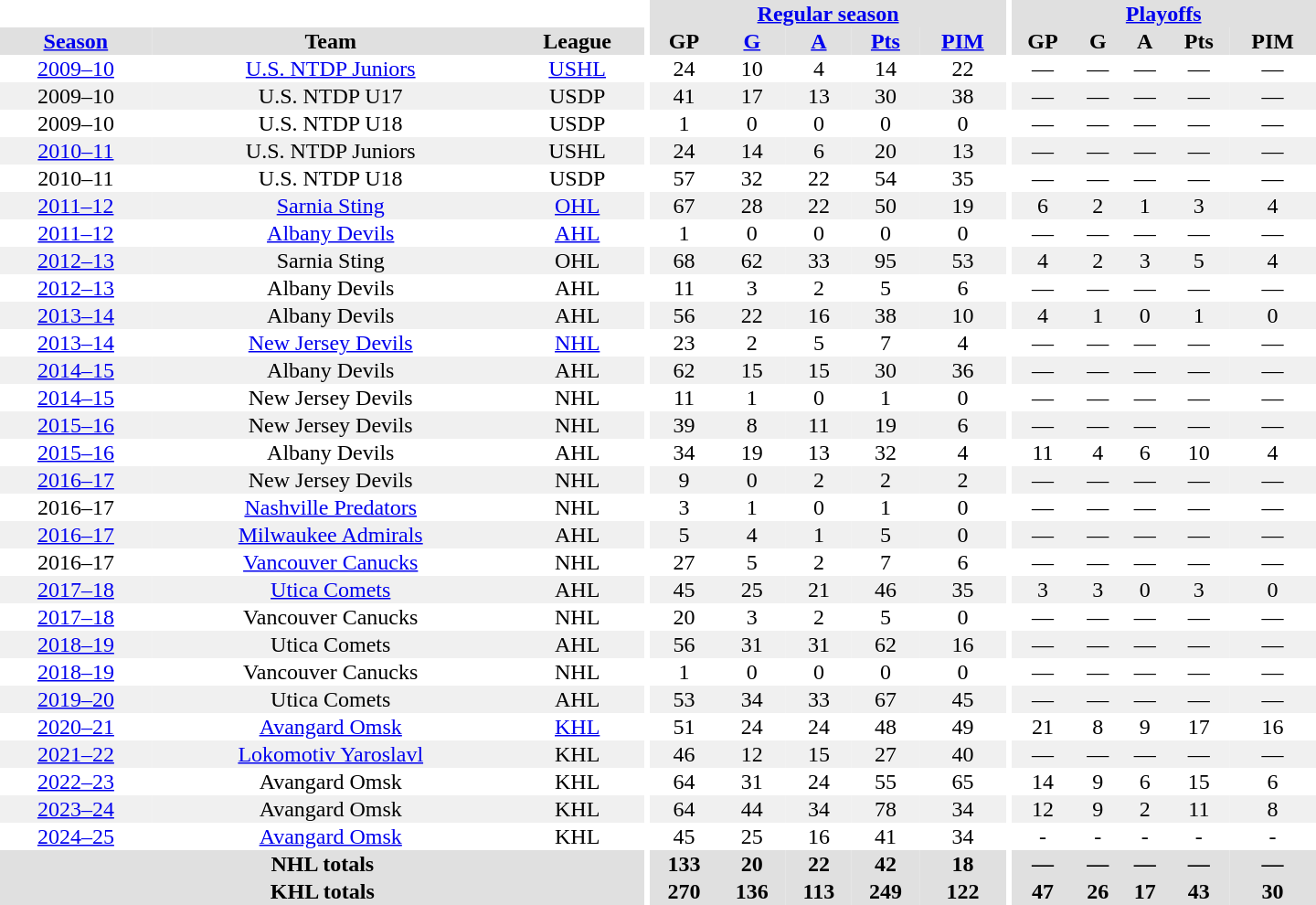<table border="0" cellpadding="1" cellspacing="0" style="text-align:center; width:60em">
<tr bgcolor="#e0e0e0">
<th colspan="3" bgcolor="#ffffff"></th>
<th rowspan="99" bgcolor="#ffffff"></th>
<th colspan="5"><a href='#'>Regular season</a></th>
<th rowspan="99" bgcolor="#ffffff"></th>
<th colspan="5"><a href='#'>Playoffs</a></th>
</tr>
<tr bgcolor="#e0e0e0">
<th><a href='#'>Season</a></th>
<th>Team</th>
<th>League</th>
<th>GP</th>
<th><a href='#'>G</a></th>
<th><a href='#'>A</a></th>
<th><a href='#'>Pts</a></th>
<th><a href='#'>PIM</a></th>
<th>GP</th>
<th>G</th>
<th>A</th>
<th>Pts</th>
<th>PIM</th>
</tr>
<tr>
<td><a href='#'>2009–10</a></td>
<td><a href='#'>U.S. NTDP Juniors</a></td>
<td><a href='#'>USHL</a></td>
<td>24</td>
<td>10</td>
<td>4</td>
<td>14</td>
<td>22</td>
<td>—</td>
<td>—</td>
<td>—</td>
<td>—</td>
<td>—</td>
</tr>
<tr bgcolor="#f0f0f0">
<td>2009–10</td>
<td>U.S. NTDP U17</td>
<td>USDP</td>
<td>41</td>
<td>17</td>
<td>13</td>
<td>30</td>
<td>38</td>
<td>—</td>
<td>—</td>
<td>—</td>
<td>—</td>
<td>—</td>
</tr>
<tr>
<td>2009–10</td>
<td>U.S. NTDP U18</td>
<td>USDP</td>
<td>1</td>
<td>0</td>
<td>0</td>
<td>0</td>
<td>0</td>
<td>—</td>
<td>—</td>
<td>—</td>
<td>—</td>
<td>—</td>
</tr>
<tr bgcolor="#f0f0f0">
<td><a href='#'>2010–11</a></td>
<td>U.S. NTDP Juniors</td>
<td>USHL</td>
<td>24</td>
<td>14</td>
<td>6</td>
<td>20</td>
<td>13</td>
<td>—</td>
<td>—</td>
<td>—</td>
<td>—</td>
<td>—</td>
</tr>
<tr>
<td>2010–11</td>
<td>U.S. NTDP U18</td>
<td>USDP</td>
<td>57</td>
<td>32</td>
<td>22</td>
<td>54</td>
<td>35</td>
<td>—</td>
<td>—</td>
<td>—</td>
<td>—</td>
<td>—</td>
</tr>
<tr bgcolor="#f0f0f0">
<td><a href='#'>2011–12</a></td>
<td><a href='#'>Sarnia Sting</a></td>
<td><a href='#'>OHL</a></td>
<td>67</td>
<td>28</td>
<td>22</td>
<td>50</td>
<td>19</td>
<td>6</td>
<td>2</td>
<td>1</td>
<td>3</td>
<td>4</td>
</tr>
<tr>
<td><a href='#'>2011–12</a></td>
<td><a href='#'>Albany Devils</a></td>
<td><a href='#'>AHL</a></td>
<td>1</td>
<td>0</td>
<td>0</td>
<td>0</td>
<td>0</td>
<td>—</td>
<td>—</td>
<td>—</td>
<td>—</td>
<td>—</td>
</tr>
<tr bgcolor="#f0f0f0">
<td><a href='#'>2012–13</a></td>
<td>Sarnia Sting</td>
<td>OHL</td>
<td>68</td>
<td>62</td>
<td>33</td>
<td>95</td>
<td>53</td>
<td>4</td>
<td>2</td>
<td>3</td>
<td>5</td>
<td>4</td>
</tr>
<tr>
<td><a href='#'>2012–13</a></td>
<td>Albany Devils</td>
<td>AHL</td>
<td>11</td>
<td>3</td>
<td>2</td>
<td>5</td>
<td>6</td>
<td>—</td>
<td>—</td>
<td>—</td>
<td>—</td>
<td>—</td>
</tr>
<tr bgcolor="#f0f0f0">
<td><a href='#'>2013–14</a></td>
<td>Albany Devils</td>
<td>AHL</td>
<td>56</td>
<td>22</td>
<td>16</td>
<td>38</td>
<td>10</td>
<td>4</td>
<td>1</td>
<td>0</td>
<td>1</td>
<td>0</td>
</tr>
<tr>
<td><a href='#'>2013–14</a></td>
<td><a href='#'>New Jersey Devils</a></td>
<td><a href='#'>NHL</a></td>
<td>23</td>
<td>2</td>
<td>5</td>
<td>7</td>
<td>4</td>
<td>—</td>
<td>—</td>
<td>—</td>
<td>—</td>
<td>—</td>
</tr>
<tr bgcolor="#f0f0f0">
<td><a href='#'>2014–15</a></td>
<td>Albany Devils</td>
<td>AHL</td>
<td>62</td>
<td>15</td>
<td>15</td>
<td>30</td>
<td>36</td>
<td>—</td>
<td>—</td>
<td>—</td>
<td>—</td>
<td>—</td>
</tr>
<tr>
<td><a href='#'>2014–15</a></td>
<td>New Jersey Devils</td>
<td>NHL</td>
<td>11</td>
<td>1</td>
<td>0</td>
<td>1</td>
<td>0</td>
<td>—</td>
<td>—</td>
<td>—</td>
<td>—</td>
<td>—</td>
</tr>
<tr bgcolor="#f0f0f0">
<td><a href='#'>2015–16</a></td>
<td>New Jersey Devils</td>
<td>NHL</td>
<td>39</td>
<td>8</td>
<td>11</td>
<td>19</td>
<td>6</td>
<td>—</td>
<td>—</td>
<td>—</td>
<td>—</td>
<td>—</td>
</tr>
<tr>
<td><a href='#'>2015–16</a></td>
<td>Albany Devils</td>
<td>AHL</td>
<td>34</td>
<td>19</td>
<td>13</td>
<td>32</td>
<td>4</td>
<td>11</td>
<td>4</td>
<td>6</td>
<td>10</td>
<td>4</td>
</tr>
<tr bgcolor="#f0f0f0">
<td><a href='#'>2016–17</a></td>
<td>New Jersey Devils</td>
<td>NHL</td>
<td>9</td>
<td>0</td>
<td>2</td>
<td>2</td>
<td>2</td>
<td>—</td>
<td>—</td>
<td>—</td>
<td>—</td>
<td>—</td>
</tr>
<tr>
<td>2016–17</td>
<td><a href='#'>Nashville Predators</a></td>
<td>NHL</td>
<td>3</td>
<td>1</td>
<td>0</td>
<td>1</td>
<td>0</td>
<td>—</td>
<td>—</td>
<td>—</td>
<td>—</td>
<td>—</td>
</tr>
<tr bgcolor="#f0f0f0">
<td><a href='#'>2016–17</a></td>
<td><a href='#'>Milwaukee Admirals</a></td>
<td>AHL</td>
<td>5</td>
<td>4</td>
<td>1</td>
<td>5</td>
<td>0</td>
<td>—</td>
<td>—</td>
<td>—</td>
<td>—</td>
<td>—</td>
</tr>
<tr>
<td>2016–17</td>
<td><a href='#'>Vancouver Canucks</a></td>
<td>NHL</td>
<td>27</td>
<td>5</td>
<td>2</td>
<td>7</td>
<td>6</td>
<td>—</td>
<td>—</td>
<td>—</td>
<td>—</td>
<td>—</td>
</tr>
<tr bgcolor="#f0f0f0">
<td><a href='#'>2017–18</a></td>
<td><a href='#'>Utica Comets</a></td>
<td>AHL</td>
<td>45</td>
<td>25</td>
<td>21</td>
<td>46</td>
<td>35</td>
<td>3</td>
<td>3</td>
<td>0</td>
<td>3</td>
<td>0</td>
</tr>
<tr>
<td><a href='#'>2017–18</a></td>
<td>Vancouver Canucks</td>
<td>NHL</td>
<td>20</td>
<td>3</td>
<td>2</td>
<td>5</td>
<td>0</td>
<td>—</td>
<td>—</td>
<td>—</td>
<td>—</td>
<td>—</td>
</tr>
<tr bgcolor="#f0f0f0">
<td><a href='#'>2018–19</a></td>
<td>Utica Comets</td>
<td>AHL</td>
<td>56</td>
<td>31</td>
<td>31</td>
<td>62</td>
<td>16</td>
<td>—</td>
<td>—</td>
<td>—</td>
<td>—</td>
<td>—</td>
</tr>
<tr>
<td><a href='#'>2018–19</a></td>
<td>Vancouver Canucks</td>
<td>NHL</td>
<td>1</td>
<td>0</td>
<td>0</td>
<td>0</td>
<td>0</td>
<td>—</td>
<td>—</td>
<td>—</td>
<td>—</td>
<td>—</td>
</tr>
<tr bgcolor="#f0f0f0">
<td><a href='#'>2019–20</a></td>
<td>Utica Comets</td>
<td>AHL</td>
<td>53</td>
<td>34</td>
<td>33</td>
<td>67</td>
<td>45</td>
<td>—</td>
<td>—</td>
<td>—</td>
<td>—</td>
<td>—</td>
</tr>
<tr>
<td><a href='#'>2020–21</a></td>
<td><a href='#'>Avangard Omsk</a></td>
<td><a href='#'>KHL</a></td>
<td>51</td>
<td>24</td>
<td>24</td>
<td>48</td>
<td>49</td>
<td>21</td>
<td>8</td>
<td>9</td>
<td>17</td>
<td>16</td>
</tr>
<tr bgcolor="#f0f0f0">
<td><a href='#'>2021–22</a></td>
<td><a href='#'>Lokomotiv Yaroslavl</a></td>
<td>KHL</td>
<td>46</td>
<td>12</td>
<td>15</td>
<td>27</td>
<td>40</td>
<td>—</td>
<td>—</td>
<td>—</td>
<td>—</td>
<td>—</td>
</tr>
<tr>
<td><a href='#'>2022–23</a></td>
<td>Avangard Omsk</td>
<td>KHL</td>
<td>64</td>
<td>31</td>
<td>24</td>
<td>55</td>
<td>65</td>
<td>14</td>
<td>9</td>
<td>6</td>
<td>15</td>
<td>6</td>
</tr>
<tr bgcolor="#f0f0f0">
<td><a href='#'>2023–24</a></td>
<td>Avangard Omsk</td>
<td>KHL</td>
<td>64</td>
<td>44</td>
<td>34</td>
<td>78</td>
<td>34</td>
<td>12</td>
<td>9</td>
<td>2</td>
<td>11</td>
<td>8</td>
</tr>
<tr>
<td><a href='#'>2024–25</a></td>
<td><a href='#'>Avangard Omsk</a></td>
<td>KHL</td>
<td>45</td>
<td>25</td>
<td>16</td>
<td>41</td>
<td>34</td>
<td>-</td>
<td>-</td>
<td>-</td>
<td>-</td>
<td>-</td>
</tr>
<tr bgcolor="#e0e0e0">
<th colspan="3">NHL totals</th>
<th>133</th>
<th>20</th>
<th>22</th>
<th>42</th>
<th>18</th>
<th>—</th>
<th>—</th>
<th>—</th>
<th>—</th>
<th>—</th>
</tr>
<tr bgcolor="#e0e0e0">
<th colspan="3">KHL totals</th>
<th>270</th>
<th>136</th>
<th>113</th>
<th>249</th>
<th>122</th>
<th>47</th>
<th>26</th>
<th>17</th>
<th>43</th>
<th>30</th>
</tr>
</table>
